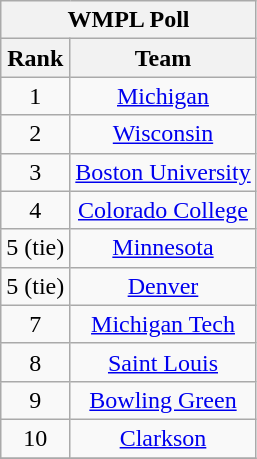<table class="wikitable" style="text-align:center;">
<tr>
<th colspan=2><strong>WMPL Poll</strong></th>
</tr>
<tr>
<th>Rank</th>
<th>Team</th>
</tr>
<tr>
<td>1</td>
<td><a href='#'>Michigan</a></td>
</tr>
<tr>
<td>2</td>
<td><a href='#'>Wisconsin</a></td>
</tr>
<tr>
<td>3</td>
<td><a href='#'>Boston University</a></td>
</tr>
<tr>
<td>4</td>
<td><a href='#'>Colorado College</a></td>
</tr>
<tr>
<td>5 (tie)</td>
<td><a href='#'>Minnesota</a></td>
</tr>
<tr>
<td>5 (tie)</td>
<td><a href='#'>Denver</a></td>
</tr>
<tr>
<td>7</td>
<td><a href='#'>Michigan Tech</a></td>
</tr>
<tr>
<td>8</td>
<td><a href='#'>Saint Louis</a></td>
</tr>
<tr>
<td>9</td>
<td><a href='#'>Bowling Green</a></td>
</tr>
<tr>
<td>10</td>
<td><a href='#'>Clarkson</a></td>
</tr>
<tr>
</tr>
</table>
